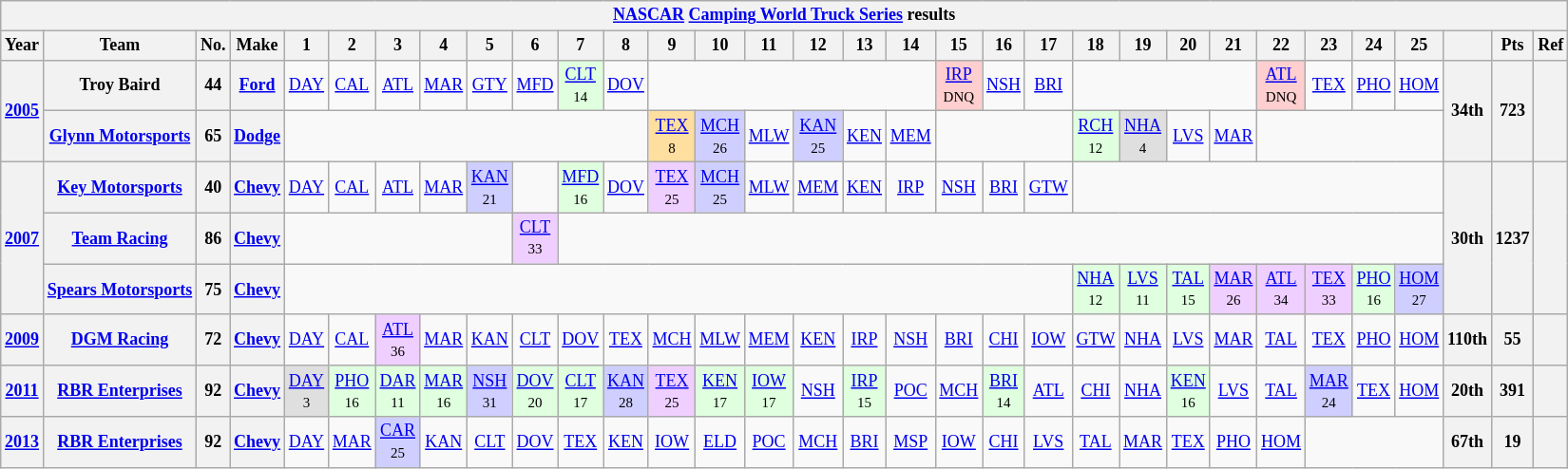<table class="wikitable" style="text-align:center; font-size:75%">
<tr>
<th colspan=45><a href='#'>NASCAR</a> <a href='#'>Camping World Truck Series</a> results</th>
</tr>
<tr>
<th>Year</th>
<th>Team</th>
<th>No.</th>
<th>Make</th>
<th>1</th>
<th>2</th>
<th>3</th>
<th>4</th>
<th>5</th>
<th>6</th>
<th>7</th>
<th>8</th>
<th>9</th>
<th>10</th>
<th>11</th>
<th>12</th>
<th>13</th>
<th>14</th>
<th>15</th>
<th>16</th>
<th>17</th>
<th>18</th>
<th>19</th>
<th>20</th>
<th>21</th>
<th>22</th>
<th>23</th>
<th>24</th>
<th>25</th>
<th></th>
<th>Pts</th>
<th>Ref</th>
</tr>
<tr>
<th rowspan=2><a href='#'>2005</a></th>
<th>Troy Baird</th>
<th>44</th>
<th><a href='#'>Ford</a></th>
<td><a href='#'>DAY</a></td>
<td><a href='#'>CAL</a></td>
<td><a href='#'>ATL</a></td>
<td><a href='#'>MAR</a></td>
<td><a href='#'>GTY</a></td>
<td><a href='#'>MFD</a></td>
<td style="background:#DFFFDF;"><a href='#'>CLT</a><br><small>14</small></td>
<td><a href='#'>DOV</a></td>
<td colspan=6></td>
<td style="background:#FFCFCF;"><a href='#'>IRP</a><br><small>DNQ</small></td>
<td><a href='#'>NSH</a></td>
<td><a href='#'>BRI</a></td>
<td colspan=4></td>
<td style="background:#FFCFCF;"><a href='#'>ATL</a><br><small>DNQ</small></td>
<td><a href='#'>TEX</a></td>
<td><a href='#'>PHO</a></td>
<td><a href='#'>HOM</a></td>
<th rowspan=2>34th</th>
<th rowspan=2>723</th>
<th rowspan=2></th>
</tr>
<tr>
<th><a href='#'>Glynn Motorsports</a></th>
<th>65</th>
<th><a href='#'>Dodge</a></th>
<td colspan=8></td>
<td style="background:#FFDF9F;"><a href='#'>TEX</a><br><small>8</small></td>
<td style="background:#CFCFFF;"><a href='#'>MCH</a><br><small>26</small></td>
<td><a href='#'>MLW</a></td>
<td style="background:#CFCFFF;"><a href='#'>KAN</a><br><small>25</small></td>
<td><a href='#'>KEN</a></td>
<td><a href='#'>MEM</a></td>
<td colspan=3></td>
<td style="background:#DFFFDF;"><a href='#'>RCH</a><br><small>12</small></td>
<td style="background:#DFDFDF;"><a href='#'>NHA</a><br><small>4</small></td>
<td><a href='#'>LVS</a></td>
<td><a href='#'>MAR</a></td>
<td colspan=4></td>
</tr>
<tr>
<th rowspan=3><a href='#'>2007</a></th>
<th><a href='#'>Key Motorsports</a></th>
<th>40</th>
<th><a href='#'>Chevy</a></th>
<td><a href='#'>DAY</a></td>
<td><a href='#'>CAL</a></td>
<td><a href='#'>ATL</a></td>
<td><a href='#'>MAR</a></td>
<td style="background:#CFCFFF;"><a href='#'>KAN</a><br><small>21</small></td>
<td></td>
<td style="background:#DFFFDF;"><a href='#'>MFD</a><br><small>16</small></td>
<td><a href='#'>DOV</a></td>
<td style="background:#EFCFFF;"><a href='#'>TEX</a><br><small>25</small></td>
<td style="background:#CFCFFF;"><a href='#'>MCH</a><br><small>25</small></td>
<td><a href='#'>MLW</a></td>
<td><a href='#'>MEM</a></td>
<td><a href='#'>KEN</a></td>
<td><a href='#'>IRP</a></td>
<td><a href='#'>NSH</a></td>
<td><a href='#'>BRI</a></td>
<td><a href='#'>GTW</a></td>
<td colspan=8></td>
<th rowspan=3>30th</th>
<th rowspan=3>1237</th>
<th rowspan=3></th>
</tr>
<tr>
<th><a href='#'>Team Racing</a></th>
<th>86</th>
<th><a href='#'>Chevy</a></th>
<td colspan=5></td>
<td style="background:#EFCFFF;"><a href='#'>CLT</a><br><small>33</small></td>
<td colspan=19></td>
</tr>
<tr>
<th><a href='#'>Spears Motorsports</a></th>
<th>75</th>
<th><a href='#'>Chevy</a></th>
<td colspan=17></td>
<td style="background:#DFFFDF;"><a href='#'>NHA</a><br><small>12</small></td>
<td style="background:#DFFFDF;"><a href='#'>LVS</a><br><small>11</small></td>
<td style="background:#DFFFDF;"><a href='#'>TAL</a><br><small>15</small></td>
<td style="background:#EFCFFF;"><a href='#'>MAR</a><br><small>26</small></td>
<td style="background:#EFCFFF;"><a href='#'>ATL</a><br><small>34</small></td>
<td style="background:#EFCFFF;"><a href='#'>TEX</a><br><small>33</small></td>
<td style="background:#DFFFDF;"><a href='#'>PHO</a><br><small>16</small></td>
<td style="background:#CFCFFF;"><a href='#'>HOM</a><br><small>27</small></td>
</tr>
<tr>
<th><a href='#'>2009</a></th>
<th><a href='#'>DGM Racing</a></th>
<th>72</th>
<th><a href='#'>Chevy</a></th>
<td><a href='#'>DAY</a></td>
<td><a href='#'>CAL</a></td>
<td style="background:#EFCFFF;"><a href='#'>ATL</a><br><small>36</small></td>
<td><a href='#'>MAR</a></td>
<td><a href='#'>KAN</a></td>
<td><a href='#'>CLT</a></td>
<td><a href='#'>DOV</a></td>
<td><a href='#'>TEX</a></td>
<td><a href='#'>MCH</a></td>
<td><a href='#'>MLW</a></td>
<td><a href='#'>MEM</a></td>
<td><a href='#'>KEN</a></td>
<td><a href='#'>IRP</a></td>
<td><a href='#'>NSH</a></td>
<td><a href='#'>BRI</a></td>
<td><a href='#'>CHI</a></td>
<td><a href='#'>IOW</a></td>
<td><a href='#'>GTW</a></td>
<td><a href='#'>NHA</a></td>
<td><a href='#'>LVS</a></td>
<td><a href='#'>MAR</a></td>
<td><a href='#'>TAL</a></td>
<td><a href='#'>TEX</a></td>
<td><a href='#'>PHO</a></td>
<td><a href='#'>HOM</a></td>
<th>110th</th>
<th>55</th>
<th></th>
</tr>
<tr>
<th><a href='#'>2011</a></th>
<th><a href='#'>RBR Enterprises</a></th>
<th>92</th>
<th><a href='#'>Chevy</a></th>
<td style="background:#DFDFDF;"><a href='#'>DAY</a><br><small>3</small></td>
<td style="background:#DFFFDF;"><a href='#'>PHO</a><br><small>16</small></td>
<td style="background:#DFFFDF;"><a href='#'>DAR</a><br><small>11</small></td>
<td style="background:#DFFFDF;"><a href='#'>MAR</a><br><small>16</small></td>
<td style="background:#CFCFFF;"><a href='#'>NSH</a><br><small>31</small></td>
<td style="background:#DFFFDF;"><a href='#'>DOV</a><br><small>20</small></td>
<td style="background:#DFFFDF;"><a href='#'>CLT</a><br><small>17</small></td>
<td style="background:#CFCFFF;"><a href='#'>KAN</a><br><small>28</small></td>
<td style="background:#EFCFFF;"><a href='#'>TEX</a><br><small>25</small></td>
<td style="background:#DFFFDF;"><a href='#'>KEN</a><br><small>17</small></td>
<td style="background:#DFFFDF;"><a href='#'>IOW</a><br><small>17</small></td>
<td><a href='#'>NSH</a></td>
<td style="background:#DFFFDF;"><a href='#'>IRP</a><br><small>15</small></td>
<td><a href='#'>POC</a></td>
<td><a href='#'>MCH</a></td>
<td style="background:#DFFFDF;"><a href='#'>BRI</a><br><small>14</small></td>
<td><a href='#'>ATL</a></td>
<td><a href='#'>CHI</a></td>
<td><a href='#'>NHA</a></td>
<td style="background:#DFFFDF;"><a href='#'>KEN</a><br><small>16</small></td>
<td><a href='#'>LVS</a></td>
<td><a href='#'>TAL</a></td>
<td style="background:#CFCFFF;"><a href='#'>MAR</a><br><small>24</small></td>
<td><a href='#'>TEX</a></td>
<td><a href='#'>HOM</a></td>
<th>20th</th>
<th>391</th>
<th></th>
</tr>
<tr>
<th><a href='#'>2013</a></th>
<th><a href='#'>RBR Enterprises</a></th>
<th>92</th>
<th><a href='#'>Chevy</a></th>
<td><a href='#'>DAY</a></td>
<td><a href='#'>MAR</a></td>
<td style="background:#CFCFFF;"><a href='#'>CAR</a><br><small>25</small></td>
<td><a href='#'>KAN</a></td>
<td><a href='#'>CLT</a></td>
<td><a href='#'>DOV</a></td>
<td><a href='#'>TEX</a></td>
<td><a href='#'>KEN</a></td>
<td><a href='#'>IOW</a></td>
<td><a href='#'>ELD</a></td>
<td><a href='#'>POC</a></td>
<td><a href='#'>MCH</a></td>
<td><a href='#'>BRI</a></td>
<td><a href='#'>MSP</a></td>
<td><a href='#'>IOW</a></td>
<td><a href='#'>CHI</a></td>
<td><a href='#'>LVS</a></td>
<td><a href='#'>TAL</a></td>
<td><a href='#'>MAR</a></td>
<td><a href='#'>TEX</a></td>
<td><a href='#'>PHO</a></td>
<td><a href='#'>HOM</a></td>
<td colspan=3></td>
<th>67th</th>
<th>19</th>
<th></th>
</tr>
</table>
